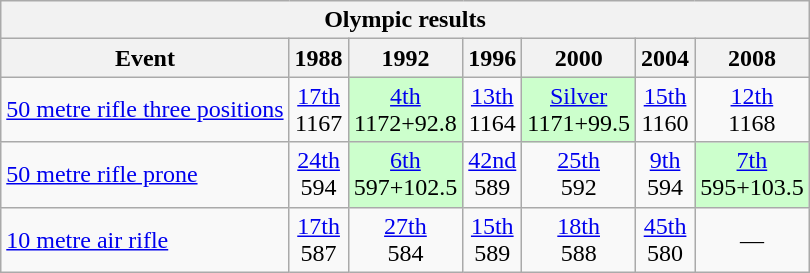<table class="wikitable" style="text-align: center">
<tr>
<th colspan=7>Olympic results</th>
</tr>
<tr>
<th>Event</th>
<th>1988</th>
<th>1992</th>
<th>1996</th>
<th>2000</th>
<th>2004</th>
<th>2008</th>
</tr>
<tr>
<td align=left><a href='#'>50 metre rifle three positions</a></td>
<td><a href='#'>17th</a><br>1167</td>
<td style="background: #ccffcc"><a href='#'>4th</a><br>1172+92.8</td>
<td><a href='#'>13th</a><br>1164</td>
<td style="background: #ccffcc"> <a href='#'>Silver</a><br>1171+99.5</td>
<td><a href='#'>15th</a><br>1160</td>
<td><a href='#'>12th</a><br>1168</td>
</tr>
<tr>
<td align=left><a href='#'>50 metre rifle prone</a></td>
<td><a href='#'>24th</a><br>594</td>
<td style="background: #ccffcc"><a href='#'>6th</a><br>597+102.5</td>
<td><a href='#'>42nd</a><br>589</td>
<td><a href='#'>25th</a><br>592</td>
<td><a href='#'>9th</a><br>594</td>
<td style="background: #ccffcc"><a href='#'>7th</a><br>595+103.5</td>
</tr>
<tr>
<td align=left><a href='#'>10 metre air rifle</a></td>
<td><a href='#'>17th</a><br>587</td>
<td><a href='#'>27th</a><br>584</td>
<td><a href='#'>15th</a><br>589</td>
<td><a href='#'>18th</a><br>588</td>
<td><a href='#'>45th</a><br>580</td>
<td>—</td>
</tr>
</table>
